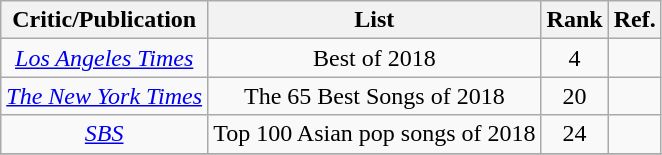<table class="sortable wikitable">
<tr>
<th>Critic/Publication</th>
<th>List</th>
<th>Rank</th>
<th>Ref.</th>
</tr>
<tr>
<td align="center"><em><a href='#'>Los Angeles Times</a></em></td>
<td align="center">Best of 2018</td>
<td align="center">4</td>
<td></td>
</tr>
<tr>
<td align="center"><em><a href='#'>The New York Times</a></em></td>
<td align="center">The 65 Best Songs of 2018</td>
<td align="center">20</td>
<td></td>
</tr>
<tr>
<td align="center"><em><a href='#'>SBS</a></em></td>
<td align="center">Top 100 Asian pop songs of 2018</td>
<td align="center">24</td>
<td></td>
</tr>
<tr>
</tr>
</table>
